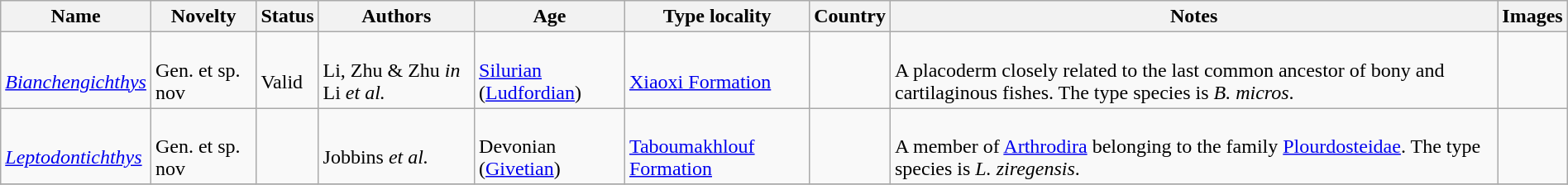<table class="wikitable sortable" align="center" width="100%">
<tr>
<th>Name</th>
<th>Novelty</th>
<th>Status</th>
<th>Authors</th>
<th>Age</th>
<th>Type locality</th>
<th>Country</th>
<th>Notes</th>
<th>Images</th>
</tr>
<tr>
<td><br><em><a href='#'>Bianchengichthys</a></em></td>
<td><br>Gen. et sp. nov</td>
<td><br>Valid</td>
<td><br>Li, Zhu & Zhu <em>in</em> Li <em>et al.</em></td>
<td><br><a href='#'>Silurian</a> (<a href='#'>Ludfordian</a>)</td>
<td><br><a href='#'>Xiaoxi Formation</a></td>
<td><br></td>
<td><br>A placoderm closely related to the last common ancestor of bony and cartilaginous fishes. The type species is <em>B. micros</em>.</td>
<td></td>
</tr>
<tr>
<td><br><em><a href='#'>Leptodontichthys</a></em></td>
<td><br>Gen. et sp. nov</td>
<td></td>
<td><br>Jobbins <em>et al.</em></td>
<td><br>Devonian (<a href='#'>Givetian</a>)</td>
<td><br><a href='#'>Taboumakhlouf Formation</a></td>
<td><br></td>
<td><br>A member of <a href='#'>Arthrodira</a> belonging to the family <a href='#'>Plourdosteidae</a>. The type species is <em>L. ziregensis</em>.</td>
<td></td>
</tr>
<tr>
</tr>
</table>
